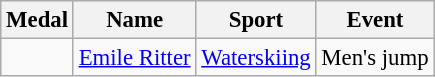<table class="wikitable sortable" style="font-size: 95%;">
<tr>
<th>Medal</th>
<th>Name</th>
<th>Sport</th>
<th>Event</th>
</tr>
<tr>
<td></td>
<td><a href='#'>Emile Ritter</a></td>
<td><a href='#'>Waterskiing</a></td>
<td>Men's jump</td>
</tr>
</table>
